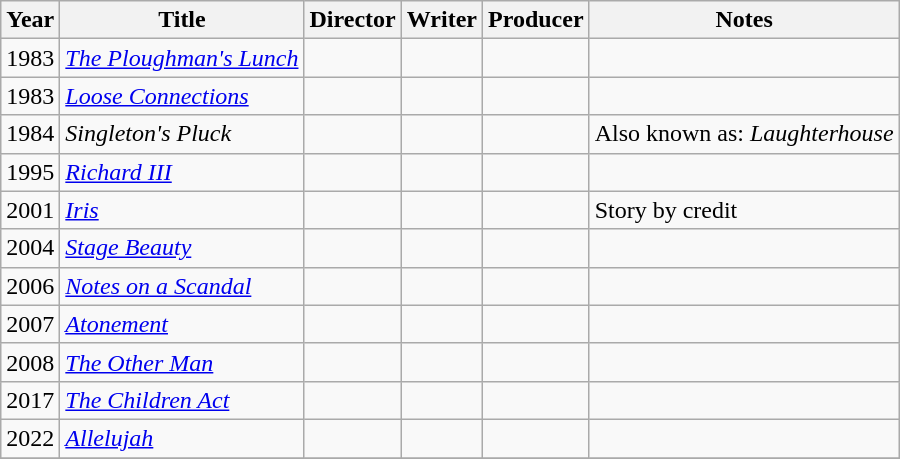<table class="wikitable">
<tr>
<th>Year</th>
<th>Title</th>
<th>Director</th>
<th>Writer</th>
<th>Producer</th>
<th>Notes</th>
</tr>
<tr>
<td>1983</td>
<td><em><a href='#'>The Ploughman's Lunch</a></em></td>
<td></td>
<td></td>
<td></td>
<td></td>
</tr>
<tr>
<td>1983</td>
<td><em><a href='#'>Loose Connections</a></em></td>
<td></td>
<td></td>
<td></td>
<td></td>
</tr>
<tr>
<td>1984</td>
<td><em>Singleton's Pluck</em></td>
<td></td>
<td></td>
<td></td>
<td>Also known as: <em>Laughterhouse</em></td>
</tr>
<tr>
<td>1995</td>
<td><em><a href='#'>Richard III</a></em></td>
<td></td>
<td></td>
<td></td>
<td></td>
</tr>
<tr>
<td>2001</td>
<td><em><a href='#'>Iris</a></em></td>
<td></td>
<td></td>
<td></td>
<td>Story by credit</td>
</tr>
<tr>
<td>2004</td>
<td><em><a href='#'>Stage Beauty</a></em></td>
<td></td>
<td></td>
<td></td>
<td></td>
</tr>
<tr>
<td>2006</td>
<td><em><a href='#'>Notes on a Scandal</a></em></td>
<td></td>
<td></td>
<td></td>
<td></td>
</tr>
<tr>
<td>2007</td>
<td><em><a href='#'>Atonement</a></em></td>
<td></td>
<td></td>
<td></td>
<td></td>
</tr>
<tr>
<td>2008</td>
<td><em><a href='#'>The Other Man</a></em></td>
<td></td>
<td></td>
<td></td>
<td></td>
</tr>
<tr>
<td>2017</td>
<td><em><a href='#'>The Children Act</a></em></td>
<td></td>
<td></td>
<td></td>
<td></td>
</tr>
<tr>
<td>2022</td>
<td><em><a href='#'>Allelujah</a></em></td>
<td></td>
<td></td>
<td></td>
<td></td>
</tr>
<tr>
</tr>
</table>
